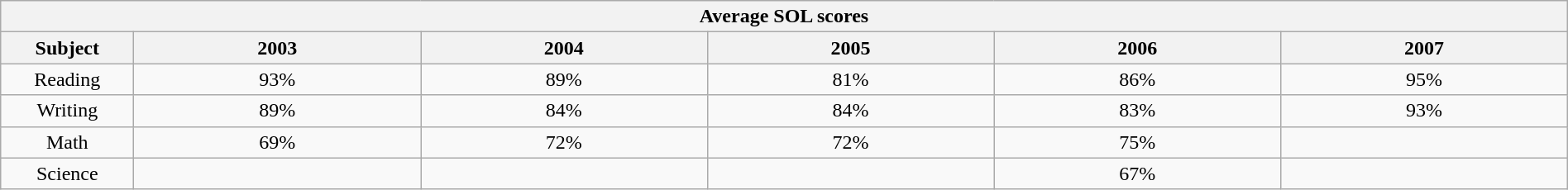<table class="wikitable" width="100%" style="text-align: center;">
<tr>
<th colspan="10">Average SOL scores</th>
</tr>
<tr>
<th width="100">Subject</th>
<th>2003</th>
<th>2004</th>
<th>2005</th>
<th>2006</th>
<th>2007</th>
</tr>
<tr>
<td>Reading</td>
<td>93%</td>
<td>89%</td>
<td>81%</td>
<td>86%</td>
<td>95%</td>
</tr>
<tr>
<td>Writing</td>
<td>89%</td>
<td>84%</td>
<td>84%</td>
<td>83%</td>
<td>93%</td>
</tr>
<tr>
<td>Math</td>
<td>69%</td>
<td>72%</td>
<td>72%</td>
<td>75%</td>
<td></td>
</tr>
<tr>
<td>Science</td>
<td></td>
<td></td>
<td></td>
<td>67%</td>
<td></td>
</tr>
</table>
